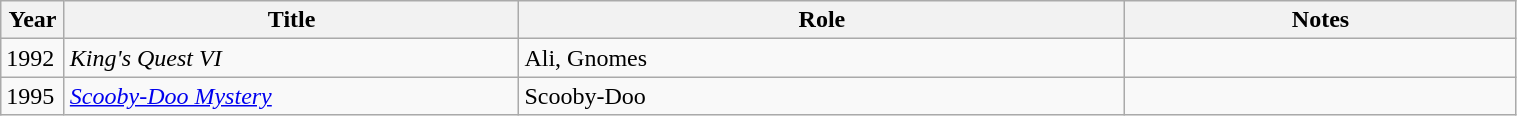<table class="wikitable sortable" width= 80%>
<tr>
<th width = 35px>Year</th>
<th width = 30%>Title</th>
<th width = 40%>Role</th>
<th class = "unsortable">Notes</th>
</tr>
<tr>
<td>1992</td>
<td><em>King's Quest VI</em></td>
<td>Ali, Gnomes</td>
<td></td>
</tr>
<tr>
<td>1995</td>
<td><em><a href='#'>Scooby-Doo Mystery</a></em></td>
<td>Scooby-Doo</td>
<td></td>
</tr>
</table>
